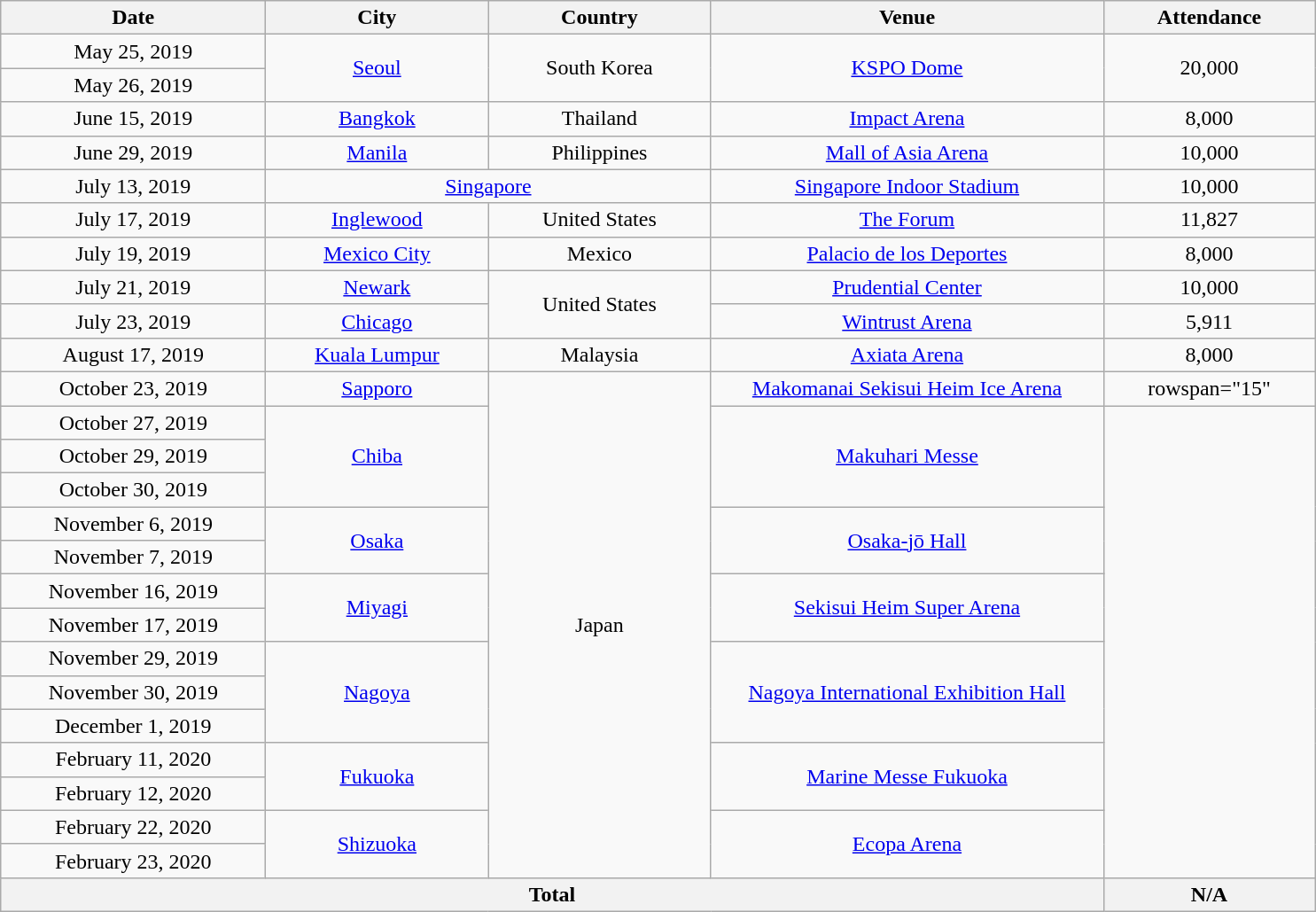<table class="wikitable" style="text-align:center;">
<tr>
<th scope="col" style="width:12em;">Date</th>
<th scope="col" style="width:10em;">City</th>
<th scope="col" style="width:10em;">Country</th>
<th scope="col" style="width:18em;">Venue</th>
<th scope="col" style="width:9.5em;">Attendance</th>
</tr>
<tr>
<td>May 25, 2019</td>
<td rowspan="2"><a href='#'>Seoul</a></td>
<td rowspan="2">South Korea</td>
<td rowspan="2"><a href='#'>KSPO Dome</a></td>
<td rowspan="2">20,000</td>
</tr>
<tr>
<td>May 26, 2019</td>
</tr>
<tr>
<td>June 15, 2019</td>
<td><a href='#'>Bangkok</a></td>
<td>Thailand</td>
<td><a href='#'>Impact Arena</a></td>
<td>8,000</td>
</tr>
<tr>
<td>June 29, 2019</td>
<td><a href='#'>Manila</a></td>
<td>Philippines</td>
<td><a href='#'>Mall of Asia Arena</a></td>
<td>10,000</td>
</tr>
<tr>
<td>July 13, 2019</td>
<td colspan="2"><a href='#'>Singapore</a></td>
<td><a href='#'>Singapore Indoor Stadium</a></td>
<td>10,000</td>
</tr>
<tr>
<td>July 17, 2019</td>
<td><a href='#'>Inglewood</a></td>
<td>United States</td>
<td><a href='#'>The Forum</a></td>
<td>11,827</td>
</tr>
<tr>
<td>July 19, 2019</td>
<td><a href='#'>Mexico City</a></td>
<td>Mexico</td>
<td><a href='#'>Palacio de los Deportes</a></td>
<td>8,000</td>
</tr>
<tr>
<td>July 21, 2019</td>
<td><a href='#'>Newark</a></td>
<td rowspan="2">United States</td>
<td><a href='#'>Prudential Center</a></td>
<td>10,000</td>
</tr>
<tr>
<td>July 23, 2019</td>
<td><a href='#'>Chicago</a></td>
<td><a href='#'>Wintrust Arena</a></td>
<td>5,911</td>
</tr>
<tr>
<td>August 17, 2019</td>
<td><a href='#'>Kuala Lumpur</a></td>
<td>Malaysia</td>
<td><a href='#'>Axiata Arena</a></td>
<td>8,000</td>
</tr>
<tr>
<td>October 23, 2019</td>
<td><a href='#'>Sapporo</a></td>
<td rowspan="15">Japan</td>
<td><a href='#'>Makomanai Sekisui Heim Ice Arena</a></td>
<td>rowspan="15" </td>
</tr>
<tr>
<td>October 27, 2019</td>
<td rowspan="3"><a href='#'>Chiba</a></td>
<td rowspan="3"><a href='#'>Makuhari Messe</a></td>
</tr>
<tr>
<td>October 29, 2019</td>
</tr>
<tr>
<td>October 30, 2019</td>
</tr>
<tr>
<td>November 6, 2019</td>
<td rowspan="2"><a href='#'>Osaka</a></td>
<td rowspan="2"><a href='#'>Osaka-jō Hall</a></td>
</tr>
<tr>
<td>November 7, 2019</td>
</tr>
<tr>
<td>November 16, 2019</td>
<td rowspan="2"><a href='#'>Miyagi</a></td>
<td rowspan="2"><a href='#'>Sekisui Heim Super Arena</a></td>
</tr>
<tr>
<td>November 17, 2019</td>
</tr>
<tr>
<td>November 29, 2019</td>
<td rowspan="3"><a href='#'>Nagoya</a></td>
<td rowspan="3"><a href='#'>Nagoya International Exhibition Hall</a></td>
</tr>
<tr>
<td>November 30, 2019</td>
</tr>
<tr>
<td>December 1, 2019</td>
</tr>
<tr>
<td>February 11, 2020</td>
<td rowspan="2"><a href='#'>Fukuoka</a></td>
<td rowspan="2"><a href='#'>Marine Messe Fukuoka</a></td>
</tr>
<tr>
<td>February 12, 2020</td>
</tr>
<tr>
<td>February 22, 2020</td>
<td rowspan="2"><a href='#'>Shizuoka</a></td>
<td rowspan="2"><a href='#'>Ecopa Arena</a></td>
</tr>
<tr>
<td>February 23, 2020</td>
</tr>
<tr>
<th colspan="4">Total</th>
<th>N/A</th>
</tr>
</table>
